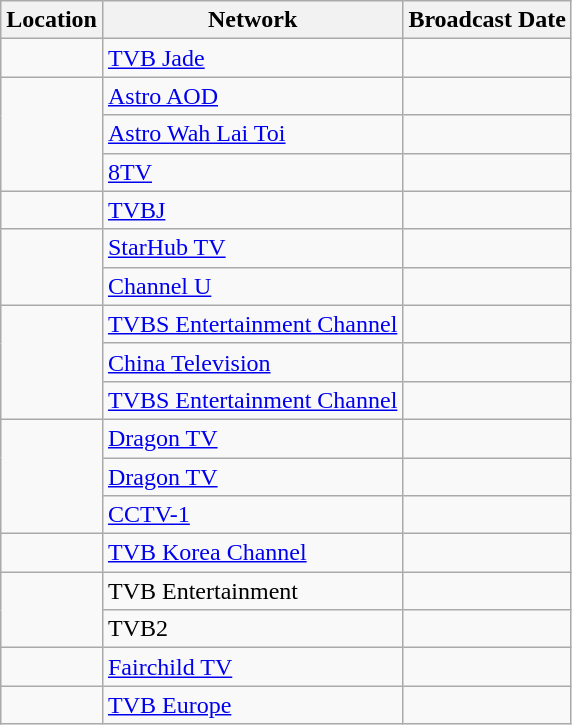<table class="wikitable sortable plainrowheaders">
<tr>
<th>Location</th>
<th>Network</th>
<th>Broadcast Date</th>
</tr>
<tr>
<td></td>
<td><a href='#'>TVB Jade</a></td>
<td></td>
</tr>
<tr>
<td rowspan=3></td>
<td><a href='#'>Astro AOD</a></td>
<td></td>
</tr>
<tr>
<td><a href='#'>Astro Wah Lai Toi</a></td>
<td></td>
</tr>
<tr>
<td><a href='#'>8TV</a></td>
<td></td>
</tr>
<tr>
<td></td>
<td><a href='#'>TVBJ</a></td>
<td></td>
</tr>
<tr>
<td rowspan=2></td>
<td><a href='#'>StarHub TV</a></td>
<td></td>
</tr>
<tr>
<td><a href='#'>Channel U</a></td>
<td></td>
</tr>
<tr>
<td rowspan=3></td>
<td><a href='#'>TVBS Entertainment Channel</a></td>
<td></td>
</tr>
<tr>
<td><a href='#'>China Television</a></td>
<td></td>
</tr>
<tr>
<td><a href='#'>TVBS Entertainment Channel</a></td>
<td></td>
</tr>
<tr>
<td rowspan=3></td>
<td><a href='#'>Dragon TV</a></td>
<td></td>
</tr>
<tr>
<td><a href='#'>Dragon TV</a></td>
<td></td>
</tr>
<tr>
<td><a href='#'>CCTV-1</a></td>
<td></td>
</tr>
<tr>
<td></td>
<td><a href='#'>TVB Korea Channel</a></td>
<td></td>
</tr>
<tr>
<td rowspan=2></td>
<td>TVB Entertainment</td>
<td></td>
</tr>
<tr>
<td>TVB2</td>
<td></td>
</tr>
<tr>
<td></td>
<td><a href='#'>Fairchild TV</a></td>
<td></td>
</tr>
<tr>
<td></td>
<td><a href='#'>TVB Europe</a></td>
<td></td>
</tr>
</table>
